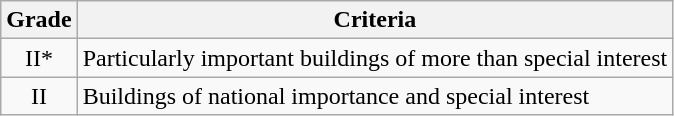<table class="wikitable">
<tr>
<th>Grade</th>
<th>Criteria</th>
</tr>
<tr>
<td align="center" >II*</td>
<td>Particularly important buildings of more than special interest</td>
</tr>
<tr>
<td align="center" >II</td>
<td>Buildings of national importance and special interest</td>
</tr>
</table>
